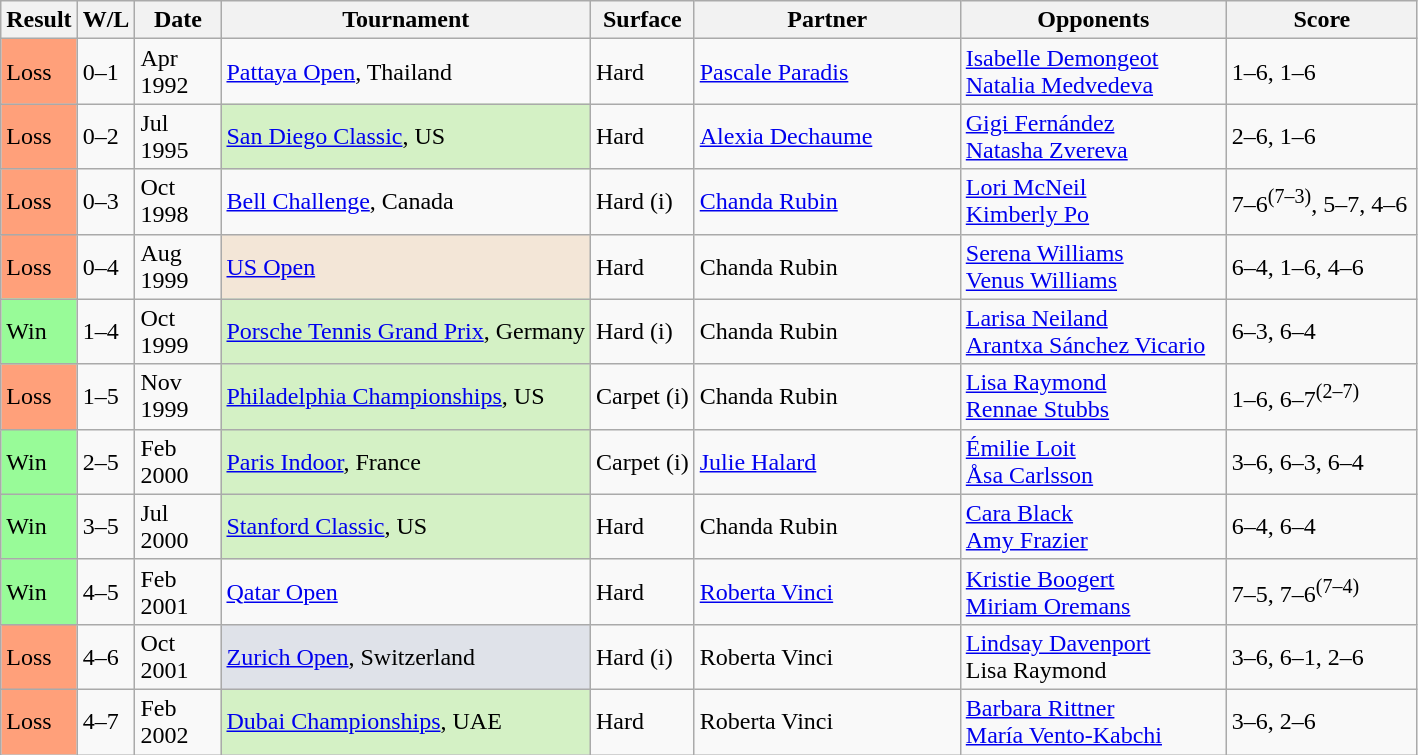<table class="sortable wikitable">
<tr>
<th>Result</th>
<th class="unsortable">W/L</th>
<th style="width:50px">Date</th>
<th>Tournament</th>
<th>Surface</th>
<th style="width:170px">Partner</th>
<th style="width:170px">Opponents</th>
<th style="width:120px" class="unsortable">Score</th>
</tr>
<tr>
<td style="background:#ffa07a;">Loss</td>
<td>0–1</td>
<td>Apr 1992</td>
<td><a href='#'>Pattaya Open</a>, Thailand</td>
<td>Hard</td>
<td> <a href='#'>Pascale Paradis</a></td>
<td> <a href='#'>Isabelle Demongeot</a> <br>  <a href='#'>Natalia Medvedeva</a></td>
<td>1–6, 1–6</td>
</tr>
<tr>
<td style="background:#ffa07a;">Loss</td>
<td>0–2</td>
<td>Jul 1995</td>
<td style="background:#d4f1c5;"><a href='#'>San Diego Classic</a>, US</td>
<td>Hard</td>
<td> <a href='#'>Alexia Dechaume</a></td>
<td> <a href='#'>Gigi Fernández</a> <br>  <a href='#'>Natasha Zvereva</a></td>
<td>2–6, 1–6</td>
</tr>
<tr>
<td style="background:#ffa07a;">Loss</td>
<td>0–3</td>
<td>Oct 1998</td>
<td><a href='#'>Bell Challenge</a>, Canada</td>
<td>Hard (i)</td>
<td> <a href='#'>Chanda Rubin</a></td>
<td> <a href='#'>Lori McNeil</a> <br>  <a href='#'>Kimberly Po</a></td>
<td>7–6<sup>(7–3)</sup>, 5–7, 4–6</td>
</tr>
<tr>
<td style="background:#ffa07a;">Loss</td>
<td>0–4</td>
<td>Aug 1999</td>
<td style="background:#f3e6d7;"><a href='#'>US Open</a></td>
<td>Hard</td>
<td> Chanda Rubin</td>
<td> <a href='#'>Serena Williams</a> <br>  <a href='#'>Venus Williams</a></td>
<td>6–4, 1–6, 4–6</td>
</tr>
<tr>
<td style="background:#98fb98;">Win</td>
<td>1–4</td>
<td>Oct 1999</td>
<td style="background:#d4f1c5;"><a href='#'>Porsche Tennis Grand Prix</a>, Germany</td>
<td>Hard (i)</td>
<td> Chanda Rubin</td>
<td> <a href='#'>Larisa Neiland</a> <br>  <a href='#'>Arantxa Sánchez Vicario</a></td>
<td>6–3, 6–4</td>
</tr>
<tr>
<td style="background:#ffa07a;">Loss</td>
<td>1–5</td>
<td>Nov 1999</td>
<td style="background:#d4f1c5;"><a href='#'>Philadelphia Championships</a>, US</td>
<td>Carpet (i)</td>
<td> Chanda Rubin</td>
<td> <a href='#'>Lisa Raymond</a> <br>  <a href='#'>Rennae Stubbs</a></td>
<td>1–6, 6–7<sup>(2–7)</sup></td>
</tr>
<tr>
<td style="background:#98fb98;">Win</td>
<td>2–5</td>
<td>Feb 2000</td>
<td style="background:#d4f1c5;"><a href='#'>Paris Indoor</a>, France</td>
<td>Carpet (i)</td>
<td> <a href='#'>Julie Halard</a></td>
<td> <a href='#'>Émilie Loit</a> <br>  <a href='#'>Åsa Carlsson</a></td>
<td>3–6, 6–3, 6–4</td>
</tr>
<tr>
<td style="background:#98fb98;">Win</td>
<td>3–5</td>
<td>Jul 2000</td>
<td style="background:#d4f1c5;"><a href='#'>Stanford Classic</a>, US</td>
<td>Hard</td>
<td> Chanda Rubin</td>
<td> <a href='#'>Cara Black</a> <br>  <a href='#'>Amy Frazier</a></td>
<td>6–4, 6–4</td>
</tr>
<tr>
<td style="background:#98fb98;">Win</td>
<td>4–5</td>
<td>Feb 2001</td>
<td><a href='#'>Qatar Open</a></td>
<td>Hard</td>
<td> <a href='#'>Roberta Vinci</a></td>
<td> <a href='#'>Kristie Boogert</a> <br>  <a href='#'>Miriam Oremans</a></td>
<td>7–5, 7–6<sup>(7–4)</sup></td>
</tr>
<tr>
<td style="background:#ffa07a;">Loss</td>
<td>4–6</td>
<td>Oct 2001</td>
<td style="background:#dfe2e9;"><a href='#'>Zurich Open</a>, Switzerland</td>
<td>Hard (i)</td>
<td> Roberta Vinci</td>
<td> <a href='#'>Lindsay Davenport</a> <br>  Lisa Raymond</td>
<td>3–6, 6–1, 2–6</td>
</tr>
<tr>
<td style="background:#ffa07a;">Loss</td>
<td>4–7</td>
<td>Feb  2002</td>
<td style="background:#d4f1c5;"><a href='#'>Dubai Championships</a>, UAE</td>
<td>Hard</td>
<td> Roberta Vinci</td>
<td> <a href='#'>Barbara Rittner</a> <br>  <a href='#'>María Vento-Kabchi</a></td>
<td>3–6, 2–6</td>
</tr>
</table>
